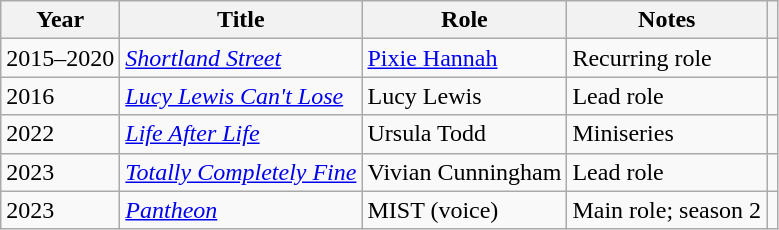<table class="wikitable plainrowheaders sortable">
<tr>
<th>Year</th>
<th>Title</th>
<th>Role</th>
<th class="unsortable">Notes</th>
<th class="unsortable"></th>
</tr>
<tr>
<td>2015–2020</td>
<td><em><a href='#'>Shortland Street</a></em></td>
<td><a href='#'>Pixie Hannah</a></td>
<td>Recurring role</td>
<td></td>
</tr>
<tr>
<td>2016</td>
<td><em><a href='#'>Lucy Lewis Can't Lose</a></em></td>
<td>Lucy Lewis</td>
<td>Lead role</td>
<td></td>
</tr>
<tr>
<td>2022</td>
<td><em><a href='#'>Life After Life</a></em></td>
<td>Ursula Todd</td>
<td>Miniseries</td>
<td></td>
</tr>
<tr>
<td>2023</td>
<td><em><a href='#'>Totally Completely Fine</a></em></td>
<td>Vivian Cunningham</td>
<td>Lead role</td>
<td></td>
</tr>
<tr>
<td>2023</td>
<td><em><a href='#'>Pantheon</a></em></td>
<td>MIST (voice)</td>
<td>Main role; season 2</td>
<td></td>
</tr>
</table>
